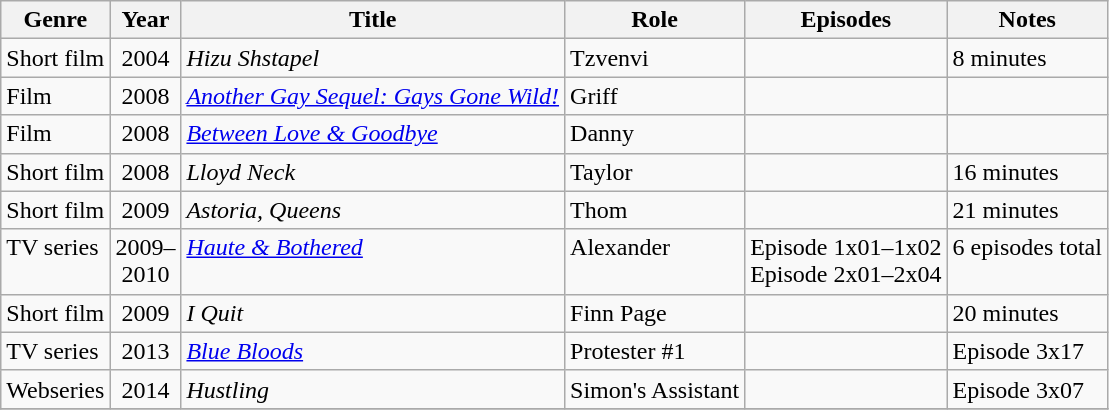<table class="wikitable sortable">
<tr>
<th>Genre</th>
<th width="35">Year</th>
<th>Title</th>
<th>Role</th>
<th>Episodes</th>
<th>Notes</th>
</tr>
<tr valign="top">
<td>Short film</td>
<td align="center">2004</td>
<td><em>Hizu Shstapel</em></td>
<td>Tzvenvi</td>
<td></td>
<td>8 minutes</td>
</tr>
<tr valign="top">
<td>Film</td>
<td align="center">2008</td>
<td><em><a href='#'>Another Gay Sequel: Gays Gone Wild!</a></em></td>
<td>Griff</td>
<td></td>
<td></td>
</tr>
<tr valign="top">
<td>Film</td>
<td align="center">2008</td>
<td><em><a href='#'>Between Love & Goodbye</a></em></td>
<td>Danny</td>
<td></td>
<td></td>
</tr>
<tr valign="top">
<td>Short film</td>
<td align="center">2008</td>
<td><em>Lloyd Neck</em></td>
<td>Taylor</td>
<td></td>
<td>16 minutes</td>
</tr>
<tr valign="top">
<td>Short film</td>
<td align="center">2009</td>
<td><em>Astoria, Queens</em></td>
<td>Thom</td>
<td></td>
<td>21 minutes</td>
</tr>
<tr valign="top">
<td>TV series</td>
<td align="center">2009–2010</td>
<td><em><a href='#'>Haute & Bothered</a></em></td>
<td>Alexander</td>
<td>Episode 1x01–1x02 <br> Episode 2x01–2x04</td>
<td>6 episodes total</td>
</tr>
<tr valign="top">
<td>Short film</td>
<td align="center">2009</td>
<td><em>I Quit</em></td>
<td>Finn Page</td>
<td></td>
<td>20 minutes</td>
</tr>
<tr valign="top">
<td>TV series</td>
<td align="center">2013</td>
<td><em><a href='#'>Blue Bloods</a></em></td>
<td>Protester #1</td>
<td></td>
<td>Episode 3x17</td>
</tr>
<tr valign="top">
<td>Webseries</td>
<td align="center">2014</td>
<td><em>Hustling</em></td>
<td>Simon's Assistant</td>
<td></td>
<td>Episode 3x07</td>
</tr>
<tr valign="top">
</tr>
</table>
